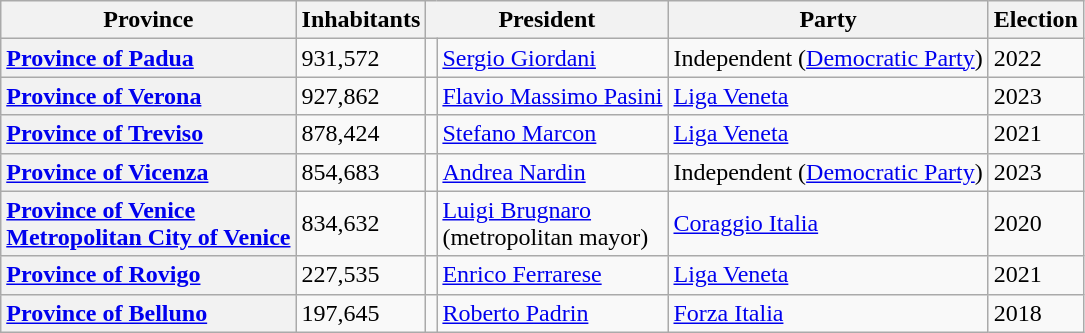<table class="wikitable" border="1">
<tr>
<th scope="col">Province</th>
<th colspan=1>Inhabitants</th>
<th colspan=2>President</th>
<th colspan=1>Party</th>
<th colspan=1>Election</th>
</tr>
<tr>
<th scope="row" style="text-align: left;"><a href='#'>Province of Padua</a></th>
<td>931,572</td>
<td></td>
<td><a href='#'>Sergio Giordani</a></td>
<td>Independent (<a href='#'>Democratic Party</a>)</td>
<td>2022</td>
</tr>
<tr>
<th scope="row" style="text-align: left;"><a href='#'>Province of Verona</a></th>
<td>927,862</td>
<td></td>
<td><a href='#'>Flavio Massimo Pasini</a></td>
<td><a href='#'>Liga Veneta</a></td>
<td>2023</td>
</tr>
<tr>
<th scope="row" style="text-align: left;"><a href='#'>Province of Treviso</a></th>
<td>878,424</td>
<td></td>
<td><a href='#'>Stefano Marcon</a></td>
<td><a href='#'>Liga Veneta</a></td>
<td>2021</td>
</tr>
<tr>
<th scope="row" style="text-align: left;"><a href='#'>Province of Vicenza</a></th>
<td>854,683</td>
<td></td>
<td><a href='#'>Andrea Nardin</a></td>
<td>Independent (<a href='#'>Democratic Party</a>)</td>
<td>2023</td>
</tr>
<tr>
<th scope="row" style="text-align: left;"><a href='#'>Province of Venice</a><br><a href='#'>Metropolitan City of Venice</a></th>
<td>834,632</td>
<td></td>
<td><a href='#'>Luigi Brugnaro</a><br>(metropolitan mayor)</td>
<td><a href='#'>Coraggio Italia</a></td>
<td>2020</td>
</tr>
<tr>
<th scope="row" style="text-align: left;"><a href='#'>Province of Rovigo</a></th>
<td>227,535</td>
<td></td>
<td><a href='#'>Enrico Ferrarese</a></td>
<td><a href='#'>Liga Veneta</a></td>
<td>2021</td>
</tr>
<tr>
<th scope="row" style="text-align: left;"><a href='#'>Province of Belluno</a></th>
<td>197,645</td>
<td></td>
<td><a href='#'>Roberto Padrin</a></td>
<td><a href='#'>Forza Italia</a></td>
<td>2018</td>
</tr>
</table>
